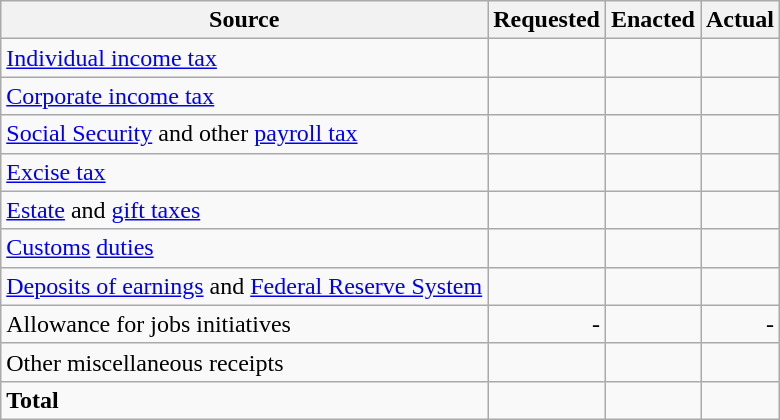<table class="wikitable sortable">
<tr>
<th>Source</th>
<th>Requested</th>
<th>Enacted</th>
<th>Actual</th>
</tr>
<tr>
<td><a href='#'>Individual income tax</a></td>
<td style="text-align:right"></td>
<td style="text-align:right"></td>
<td style="text-align:right"></td>
</tr>
<tr>
<td><a href='#'>Corporate income tax</a></td>
<td style="text-align:right"></td>
<td style="text-align:right"></td>
<td style="text-align:right"></td>
</tr>
<tr>
<td><a href='#'>Social Security</a> and other <a href='#'>payroll tax</a></td>
<td style="text-align:right"></td>
<td style="text-align:right"></td>
<td style="text-align:right"></td>
</tr>
<tr>
<td><a href='#'>Excise tax</a></td>
<td style="text-align:right"></td>
<td style="text-align:right"></td>
<td style="text-align:right"></td>
</tr>
<tr>
<td><a href='#'>Estate</a> and <a href='#'>gift taxes</a></td>
<td style="text-align:right"></td>
<td style="text-align:right"></td>
<td style="text-align:right"></td>
</tr>
<tr>
<td><a href='#'>Customs</a> <a href='#'>duties</a></td>
<td style="text-align:right"></td>
<td style="text-align:right"></td>
<td style="text-align:right"></td>
</tr>
<tr>
<td><a href='#'>Deposits of earnings</a> and <a href='#'>Federal Reserve System</a></td>
<td style="text-align:right"></td>
<td style="text-align:right"></td>
<td style="text-align:right"></td>
</tr>
<tr>
<td>Allowance for jobs initiatives</td>
<td style="text-align:right">-</td>
<td style="text-align:right"></td>
<td style="text-align:right">-</td>
</tr>
<tr>
<td>Other miscellaneous receipts</td>
<td style="text-align:right"></td>
<td style="text-align:right"></td>
<td style="text-align:right"></td>
</tr>
<tr class="sortbottom">
<td><strong>Total</strong></td>
<td style="text-align:right"><strong></strong></td>
<td style="text-align:right"><strong></strong></td>
<td style="text-align:right"><strong></strong></td>
</tr>
</table>
